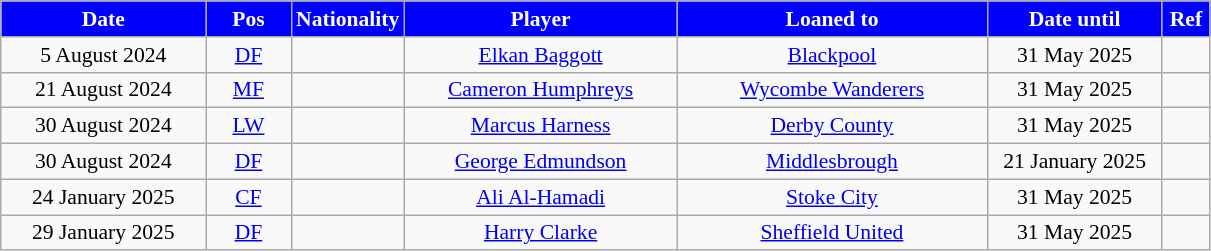<table class="wikitable"  style="text-align:center; font-size:90%; ">
<tr>
<th style="background:#0000FF;color:#FFFFFF;width:130px;">Date</th>
<th style="background:#0000FF;color:#FFFFFF;width:50px;">Pos</th>
<th style="background:#0000FF;color:#FFFFFF;width:50px;">Nationality</th>
<th style="background:#0000FF;color:#FFFFFF;width:175px;">Player</th>
<th style="background:#0000FF;color:#FFFFFF;width:200px;">Loaned to</th>
<th style="background:#0000FF;color:#FFFFFF;width:110px;">Date until</th>
<th style="background:#0000FF;color:#FFFFFF;width:25px;">Ref</th>
</tr>
<tr>
<td>5 August 2024</td>
<td><a href='#'>DF</a></td>
<td></td>
<td><a href='#'>Elkan Baggott</a></td>
<td> <a href='#'>Blackpool</a></td>
<td>31 May 2025</td>
<td></td>
</tr>
<tr>
<td>21 August 2024</td>
<td><a href='#'>MF</a></td>
<td></td>
<td><a href='#'>Cameron Humphreys</a></td>
<td> <a href='#'>Wycombe Wanderers</a></td>
<td>31 May 2025</td>
<td></td>
</tr>
<tr>
<td>30 August 2024</td>
<td><a href='#'>LW</a></td>
<td></td>
<td><a href='#'>Marcus Harness</a></td>
<td> <a href='#'>Derby County</a></td>
<td>31 May 2025</td>
<td></td>
</tr>
<tr>
<td>30 August 2024</td>
<td><a href='#'>DF</a></td>
<td></td>
<td><a href='#'>George Edmundson</a></td>
<td> <a href='#'>Middlesbrough</a></td>
<td>21 January 2025</td>
<td></td>
</tr>
<tr>
<td>24 January 2025</td>
<td><a href='#'>CF</a></td>
<td></td>
<td><a href='#'>Ali Al-Hamadi</a></td>
<td> <a href='#'>Stoke City</a></td>
<td>31 May 2025</td>
<td></td>
</tr>
<tr>
<td>29 January 2025</td>
<td><a href='#'>DF</a></td>
<td></td>
<td><a href='#'>Harry Clarke</a></td>
<td> <a href='#'>Sheffield United</a></td>
<td>31 May 2025</td>
<td></td>
</tr>
</table>
